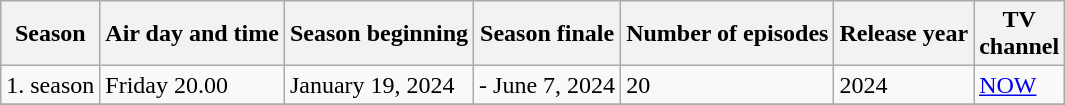<table class="wikitable">
<tr>
<th>Season</th>
<th>Air day and time</th>
<th>Season beginning</th>
<th>Season finale</th>
<th>Number of episodes</th>
<th>Release year</th>
<th>TV<br>channel</th>
</tr>
<tr>
<td>1.  season</td>
<td>Friday 20.00</td>
<td>January 19, 2024</td>
<td>- June 7, 2024</td>
<td>20</td>
<td>2024</td>
<td><a href='#'>NOW</a></td>
</tr>
<tr>
</tr>
</table>
